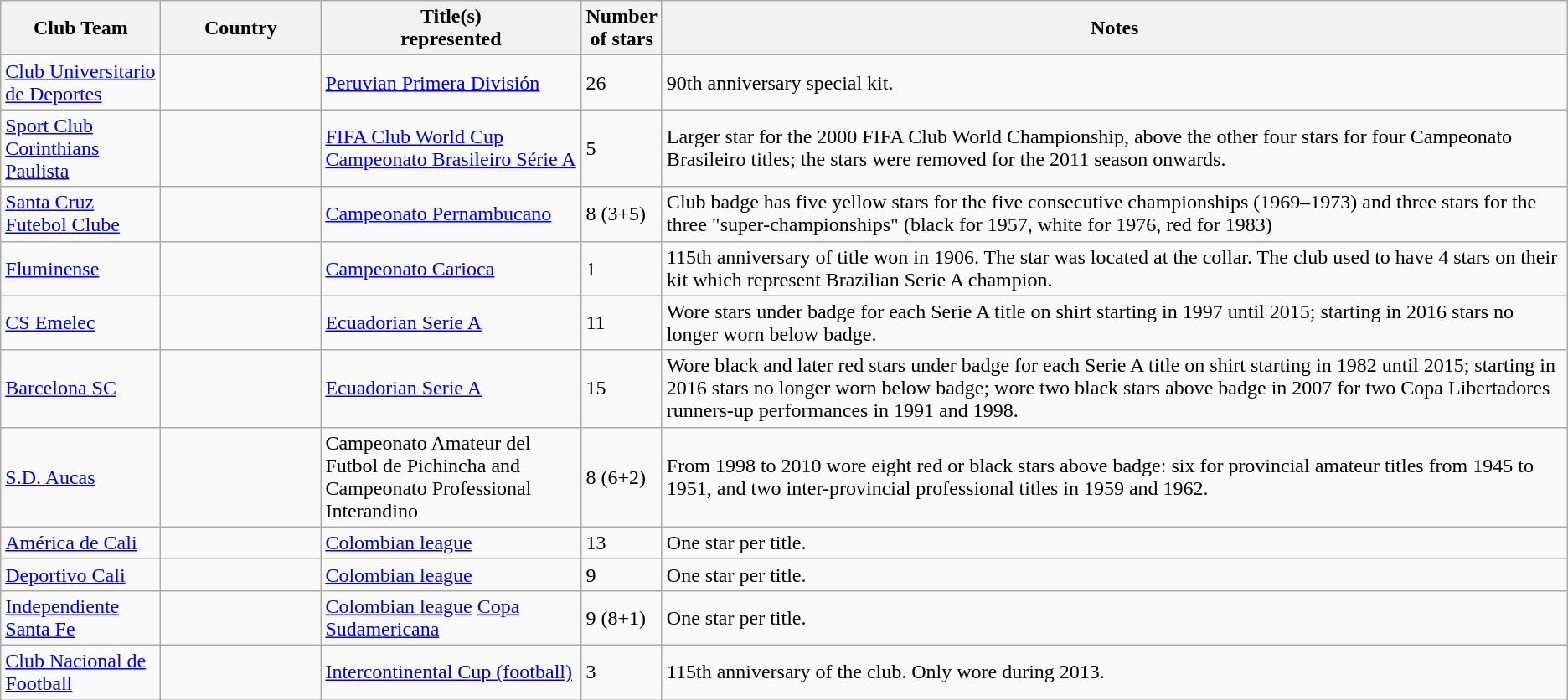<table class="wikitable sortable">
<tr>
<th width=120>Club Team</th>
<th width=120>Country</th>
<th width=200>Title(s)<br>represented</th>
<th>Number<br>of stars</th>
<th class="unsortable">Notes</th>
</tr>
<tr>
<td><a href='#'>Club Universitario de Deportes</a></td>
<td></td>
<td><a href='#'>Peruvian Primera División</a></td>
<td>26</td>
<td>90th anniversary special kit.</td>
</tr>
<tr>
<td><a href='#'>Sport Club Corinthians Paulista</a></td>
<td></td>
<td><a href='#'>FIFA Club World Cup</a> <a href='#'>Campeonato Brasileiro Série A</a></td>
<td>5</td>
<td>Larger star for the 2000 FIFA Club World Championship, above the other four stars for four Campeonato Brasileiro titles; the stars were removed for the 2011 season onwards.</td>
</tr>
<tr>
<td><a href='#'>Santa Cruz Futebol Clube</a></td>
<td></td>
<td><a href='#'>Campeonato Pernambucano</a></td>
<td>8 (3+5)</td>
<td>Club badge has five yellow stars for the five consecutive championships (1969–1973) and three stars for the three "super-championships" (black for 1957, white for 1976, red for 1983)</td>
</tr>
<tr>
<td><a href='#'>Fluminense</a></td>
<td></td>
<td><a href='#'>Campeonato Carioca</a></td>
<td>1</td>
<td>115th anniversary of title won in 1906. The star was located at the collar. The club used to have 4 stars on their kit which represent Brazilian Serie A champion.</td>
</tr>
<tr>
<td><a href='#'>CS Emelec</a></td>
<td></td>
<td><a href='#'>Ecuadorian Serie A</a></td>
<td>11</td>
<td>Wore stars under badge for each Serie A title on shirt starting in 1997 until 2015; starting in 2016 stars no longer worn below badge.</td>
</tr>
<tr>
<td><a href='#'>Barcelona SC</a></td>
<td></td>
<td><a href='#'>Ecuadorian Serie A</a></td>
<td>15</td>
<td>Wore black and later red stars under badge for each Serie A title on shirt starting in 1982 until 2015; starting in 2016 stars no longer worn below badge; wore two black stars above badge in 2007 for two Copa Libertadores runners-up performances in 1991 and 1998.</td>
</tr>
<tr>
<td><a href='#'>S.D. Aucas</a></td>
<td></td>
<td>Campeonato Amateur del Futbol de Pichincha and Campeonato Professional Interandino</td>
<td>8 (6+2)</td>
<td>From 1998 to 2010 wore eight red or black stars above badge: six for provincial amateur titles from 1945 to 1951, and two inter-provincial professional titles in 1959 and 1962.</td>
</tr>
<tr>
<td><a href='#'>América de Cali</a></td>
<td></td>
<td><a href='#'>Colombian league</a></td>
<td>13</td>
<td>One star per title.</td>
</tr>
<tr>
<td><a href='#'>Deportivo Cali</a></td>
<td></td>
<td><a href='#'>Colombian league</a></td>
<td>9</td>
<td>One star per title.</td>
</tr>
<tr>
<td><a href='#'>Independiente Santa Fe</a></td>
<td></td>
<td><a href='#'>Colombian league</a> <a href='#'>Copa Sudamericana</a></td>
<td>9 (8+1)</td>
<td>One star per title.</td>
</tr>
<tr>
<td><a href='#'>Club Nacional de Football</a></td>
<td></td>
<td><a href='#'>Intercontinental Cup (football)</a></td>
<td>3</td>
<td>115th anniversary of the club. Only wore during 2013.</td>
</tr>
</table>
